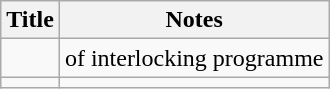<table class="wikitable">
<tr>
<th>Title</th>
<th>Notes</th>
</tr>
<tr>
<td><em></em></td>
<td> of interlocking programme</td>
</tr>
<tr>
<td><em></em></td>
<td></td>
</tr>
</table>
